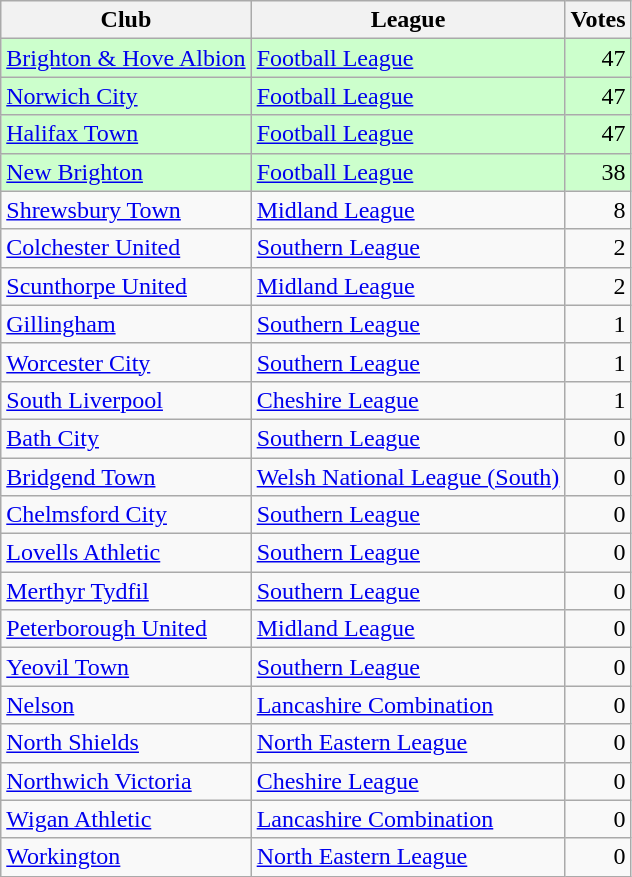<table class=wikitable style=text-align:left>
<tr>
<th>Club</th>
<th>League</th>
<th>Votes</th>
</tr>
<tr bgcolor=ccffcc>
<td><a href='#'>Brighton & Hove Albion</a></td>
<td><a href='#'>Football League</a></td>
<td align=right>47</td>
</tr>
<tr bgcolor=ccffcc>
<td><a href='#'>Norwich City</a></td>
<td><a href='#'>Football League</a></td>
<td align=right>47</td>
</tr>
<tr bgcolor=ccffcc>
<td><a href='#'>Halifax Town</a></td>
<td><a href='#'>Football League</a></td>
<td align=right>47</td>
</tr>
<tr bgcolor=ccffcc>
<td><a href='#'>New Brighton</a></td>
<td><a href='#'>Football League</a></td>
<td align=right>38</td>
</tr>
<tr>
<td><a href='#'>Shrewsbury Town</a></td>
<td><a href='#'>Midland League</a></td>
<td align=right>8</td>
</tr>
<tr>
<td><a href='#'>Colchester United</a></td>
<td><a href='#'>Southern League</a></td>
<td align=right>2</td>
</tr>
<tr>
<td><a href='#'>Scunthorpe United</a></td>
<td><a href='#'>Midland League</a></td>
<td align=right>2</td>
</tr>
<tr>
<td><a href='#'>Gillingham</a></td>
<td><a href='#'>Southern League</a></td>
<td align=right>1</td>
</tr>
<tr>
<td><a href='#'>Worcester City</a></td>
<td><a href='#'>Southern League</a></td>
<td align=right>1</td>
</tr>
<tr>
<td><a href='#'>South Liverpool</a></td>
<td><a href='#'>Cheshire League</a></td>
<td align=right>1</td>
</tr>
<tr>
<td><a href='#'>Bath City</a></td>
<td><a href='#'>Southern League</a></td>
<td align=right>0</td>
</tr>
<tr>
<td><a href='#'>Bridgend Town</a></td>
<td><a href='#'>Welsh National League (South)</a></td>
<td align=right>0</td>
</tr>
<tr>
<td><a href='#'>Chelmsford City</a></td>
<td><a href='#'>Southern League</a></td>
<td align=right>0</td>
</tr>
<tr>
<td><a href='#'>Lovells Athletic</a></td>
<td><a href='#'>Southern League</a></td>
<td align=right>0</td>
</tr>
<tr>
<td><a href='#'>Merthyr Tydfil</a></td>
<td><a href='#'>Southern League</a></td>
<td align=right>0</td>
</tr>
<tr>
<td><a href='#'>Peterborough United</a></td>
<td><a href='#'>Midland League</a></td>
<td align=right>0</td>
</tr>
<tr>
<td><a href='#'>Yeovil Town</a></td>
<td><a href='#'>Southern League</a></td>
<td align=right>0</td>
</tr>
<tr>
<td><a href='#'>Nelson</a></td>
<td><a href='#'>Lancashire Combination</a></td>
<td align=right>0</td>
</tr>
<tr>
<td><a href='#'>North Shields</a></td>
<td><a href='#'>North Eastern League</a></td>
<td align=right>0</td>
</tr>
<tr>
<td><a href='#'>Northwich Victoria</a></td>
<td><a href='#'>Cheshire League</a></td>
<td align=right>0</td>
</tr>
<tr>
<td><a href='#'>Wigan Athletic</a></td>
<td><a href='#'>Lancashire Combination</a></td>
<td align=right>0</td>
</tr>
<tr>
<td><a href='#'>Workington</a></td>
<td><a href='#'>North Eastern League</a></td>
<td align=right>0</td>
</tr>
</table>
